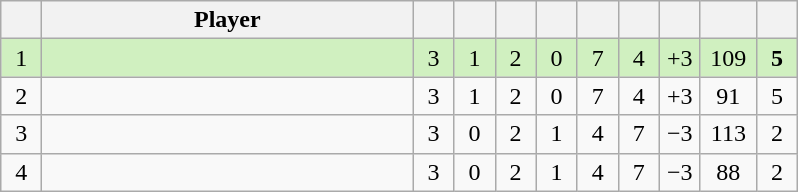<table class="wikitable" style="text-align:center; margin: 1em auto 1em auto, align:left">
<tr>
<th width=20></th>
<th width=240>Player</th>
<th width=20></th>
<th width=20></th>
<th width=20></th>
<th width=20></th>
<th width=20></th>
<th width=20></th>
<th width=20></th>
<th width=30></th>
<th width=20></th>
</tr>
<tr style="background:#D0F0C0;">
<td>1</td>
<td align=left></td>
<td>3</td>
<td>1</td>
<td>2</td>
<td>0</td>
<td>7</td>
<td>4</td>
<td>+3</td>
<td>109</td>
<td><strong>5</strong></td>
</tr>
<tr style=>
<td>2</td>
<td align=left></td>
<td>3</td>
<td>1</td>
<td>2</td>
<td>0</td>
<td>7</td>
<td>4</td>
<td>+3</td>
<td>91</td>
<td>5</td>
</tr>
<tr style=>
<td>3</td>
<td align=left></td>
<td>3</td>
<td>0</td>
<td>2</td>
<td>1</td>
<td>4</td>
<td>7</td>
<td>−3</td>
<td>113</td>
<td>2</td>
</tr>
<tr style=>
<td>4</td>
<td align=left></td>
<td>3</td>
<td>0</td>
<td>2</td>
<td>1</td>
<td>4</td>
<td>7</td>
<td>−3</td>
<td>88</td>
<td>2</td>
</tr>
</table>
